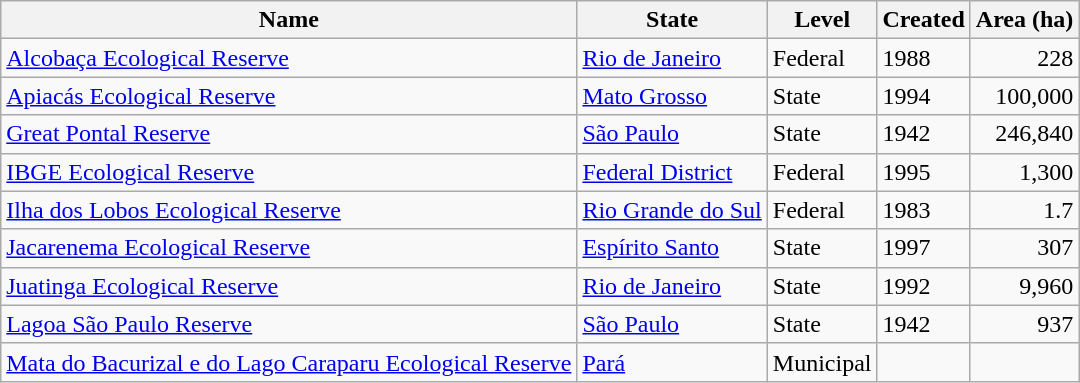<table class="wikitable sortable">
<tr>
<th>Name</th>
<th>State</th>
<th>Level</th>
<th>Created</th>
<th>Area (ha)</th>
</tr>
<tr>
<td><a href='#'>Alcobaça Ecological Reserve</a></td>
<td><a href='#'>Rio de Janeiro</a></td>
<td>Federal</td>
<td>1988</td>
<td style="text-align:right;">228</td>
</tr>
<tr>
<td><a href='#'>Apiacás Ecological Reserve</a></td>
<td><a href='#'>Mato Grosso</a></td>
<td>State</td>
<td>1994</td>
<td style="text-align:right;">100,000</td>
</tr>
<tr>
<td><a href='#'>Great Pontal Reserve</a></td>
<td><a href='#'>São Paulo</a></td>
<td>State</td>
<td>1942</td>
<td style="text-align:right;">246,840</td>
</tr>
<tr>
<td><a href='#'>IBGE Ecological Reserve</a></td>
<td><a href='#'>Federal District</a></td>
<td>Federal</td>
<td>1995</td>
<td style="text-align:right;">1,300</td>
</tr>
<tr>
<td><a href='#'>Ilha dos Lobos Ecological Reserve</a></td>
<td><a href='#'>Rio Grande do Sul</a></td>
<td>Federal</td>
<td>1983</td>
<td style="text-align:right;">1.7</td>
</tr>
<tr>
<td><a href='#'>Jacarenema Ecological Reserve</a></td>
<td><a href='#'>Espírito Santo</a></td>
<td>State</td>
<td>1997</td>
<td style="text-align:right;">307</td>
</tr>
<tr>
<td><a href='#'>Juatinga Ecological Reserve</a></td>
<td><a href='#'>Rio de Janeiro</a></td>
<td>State</td>
<td>1992</td>
<td style="text-align:right;">9,960</td>
</tr>
<tr>
<td><a href='#'>Lagoa São Paulo Reserve</a></td>
<td><a href='#'>São Paulo</a></td>
<td>State</td>
<td>1942</td>
<td style="text-align:right;">937</td>
</tr>
<tr>
<td><a href='#'>Mata do Bacurizal e do Lago Caraparu Ecological Reserve</a></td>
<td><a href='#'>Pará</a></td>
<td>Municipal</td>
<td></td>
<td style="text-align:right;"></td>
</tr>
</table>
